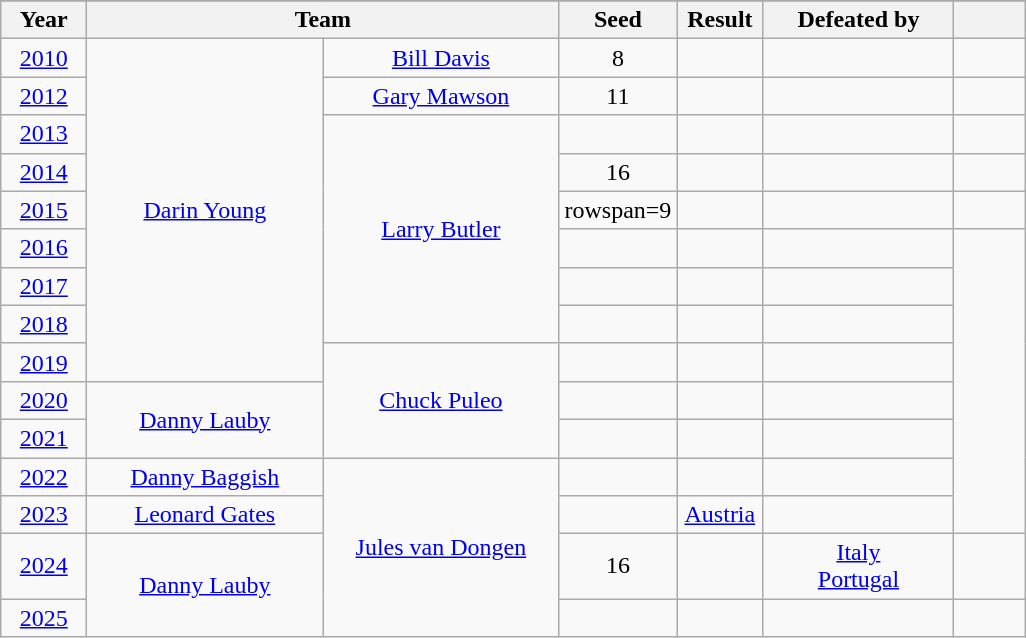<table class="wikitable" style="text-align: center;">
<tr style= "background: #e2e2e2;">
</tr>
<tr style="background: #efefef;">
<th width=50px>Year</th>
<th colspan="2">Team</th>
<th width=50px>Seed</th>
<th width=50px>Result</th>
<th width=120px>Defeated by</th>
<th width=40px></th>
</tr>
<tr>
<td><a href='#'>2010</a></td>
<td rowspan=9 width=150px><a href='#'>Darin Young</a></td>
<td width=150px><a href='#'>Bill Davis</a></td>
<td>8</td>
<td></td>
<td> <br></td>
<td></td>
</tr>
<tr>
<td><a href='#'>2012</a></td>
<td><a href='#'>Gary Mawson</a></td>
<td>11</td>
<td></td>
<td> </td>
<td></td>
</tr>
<tr>
<td><a href='#'>2013</a></td>
<td rowspan=6><a href='#'>Larry Butler</a></td>
<td></td>
<td></td>
<td> <br> </td>
<td></td>
</tr>
<tr>
<td><a href='#'>2014</a></td>
<td>16</td>
<td></td>
<td> </td>
<td></td>
</tr>
<tr>
<td><a href='#'>2015</a></td>
<td>rowspan=9 </td>
<td></td>
<td> </td>
<td></td>
</tr>
<tr>
<td><a href='#'>2016</a></td>
<td></td>
<td> </td>
<td></td>
</tr>
<tr>
<td><a href='#'>2017</a></td>
<td></td>
<td> </td>
<td></td>
</tr>
<tr>
<td><a href='#'>2018</a></td>
<td></td>
<td> </td>
<td></td>
</tr>
<tr>
<td><a href='#'>2019</a></td>
<td rowspan=3><a href='#'>Chuck Puleo</a></td>
<td></td>
<td> </td>
<td></td>
</tr>
<tr>
<td><a href='#'>2020</a></td>
<td rowspan=2><a href='#'>Danny Lauby</a></td>
<td></td>
<td> </td>
<td></td>
</tr>
<tr>
<td><a href='#'>2021</a></td>
<td></td>
<td> </td>
<td></td>
</tr>
<tr>
<td><a href='#'>2022</a></td>
<td><a href='#'>Danny Baggish</a></td>
<td rowspan=4><a href='#'>Jules van Dongen</a></td>
<td></td>
<td> </td>
<td></td>
</tr>
<tr>
<td><a href='#'>2023</a></td>
<td><a href='#'>Leonard Gates</a></td>
<td></td>
<td> <a href='#'>Austria</a></td>
<td></td>
</tr>
<tr>
<td><a href='#'>2024</a></td>
<td rowspan=2><a href='#'>Danny Lauby</a></td>
<td>16</td>
<td></td>
<td> <a href='#'>Italy</a><br> <a href='#'>Portugal</a></td>
<td></td>
</tr>
<tr>
<td><a href='#'>2025</a></td>
<td></td>
<td></td>
<td></td>
<td></td>
</tr>
</table>
